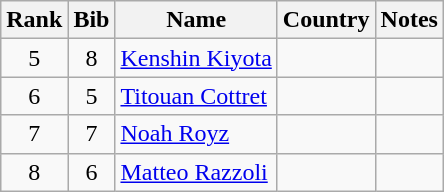<table class="wikitable" style="text-align:center;">
<tr>
<th>Rank</th>
<th>Bib</th>
<th>Name</th>
<th>Country</th>
<th>Notes</th>
</tr>
<tr>
<td>5</td>
<td>8</td>
<td align=left><a href='#'>Kenshin Kiyota</a></td>
<td align=left></td>
<td></td>
</tr>
<tr>
<td>6</td>
<td>5</td>
<td align=left><a href='#'>Titouan Cottret</a></td>
<td align=left></td>
<td></td>
</tr>
<tr>
<td>7</td>
<td>7</td>
<td align=left><a href='#'>Noah Royz</a></td>
<td align=left></td>
<td></td>
</tr>
<tr>
<td>8</td>
<td>6</td>
<td align=left><a href='#'>Matteo Razzoli</a></td>
<td align=left></td>
<td></td>
</tr>
</table>
